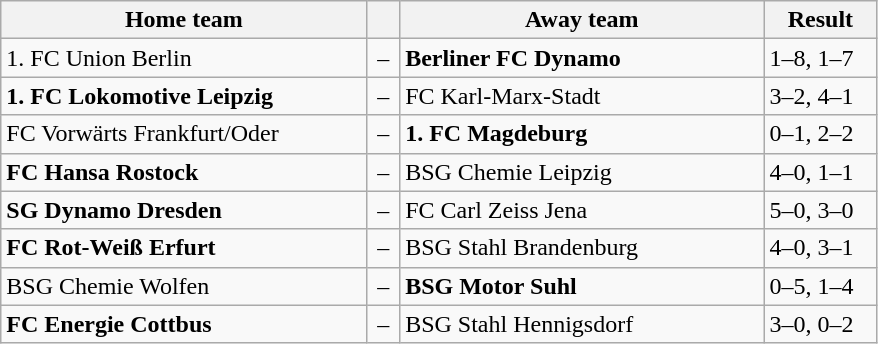<table class="wikitable" style="width:585px;" border="1">
<tr>
<th style="width:250px;" align="left">Home team</th>
<th style="width:15px;"></th>
<th style="width:250px;" align="left">Away team</th>
<th style="width:70px;" align="center;">Result</th>
</tr>
<tr>
<td>1. FC Union Berlin</td>
<td align="center">–</td>
<td><strong>Berliner FC Dynamo</strong></td>
<td>1–8, 1–7</td>
</tr>
<tr>
<td><strong>1. FC Lokomotive Leipzig</strong></td>
<td align="center">–</td>
<td>FC Karl-Marx-Stadt</td>
<td>3–2, 4–1</td>
</tr>
<tr>
<td>FC Vorwärts Frankfurt/Oder</td>
<td align="center">–</td>
<td><strong>1. FC Magdeburg</strong></td>
<td>0–1, 2–2</td>
</tr>
<tr>
<td><strong>FC Hansa Rostock</strong></td>
<td align="center">–</td>
<td>BSG Chemie Leipzig</td>
<td>4–0, 1–1</td>
</tr>
<tr>
<td><strong>SG Dynamo Dresden</strong></td>
<td align="center">–</td>
<td>FC Carl Zeiss Jena</td>
<td>5–0, 3–0</td>
</tr>
<tr>
<td><strong>FC Rot-Weiß Erfurt</strong></td>
<td align="center">–</td>
<td>BSG Stahl Brandenburg</td>
<td>4–0, 3–1</td>
</tr>
<tr>
<td>BSG Chemie Wolfen</td>
<td align="center">–</td>
<td><strong>BSG Motor Suhl</strong></td>
<td>0–5, 1–4</td>
</tr>
<tr>
<td><strong>FC Energie Cottbus</strong></td>
<td align="center">–</td>
<td>BSG Stahl Hennigsdorf</td>
<td>3–0, 0–2</td>
</tr>
</table>
